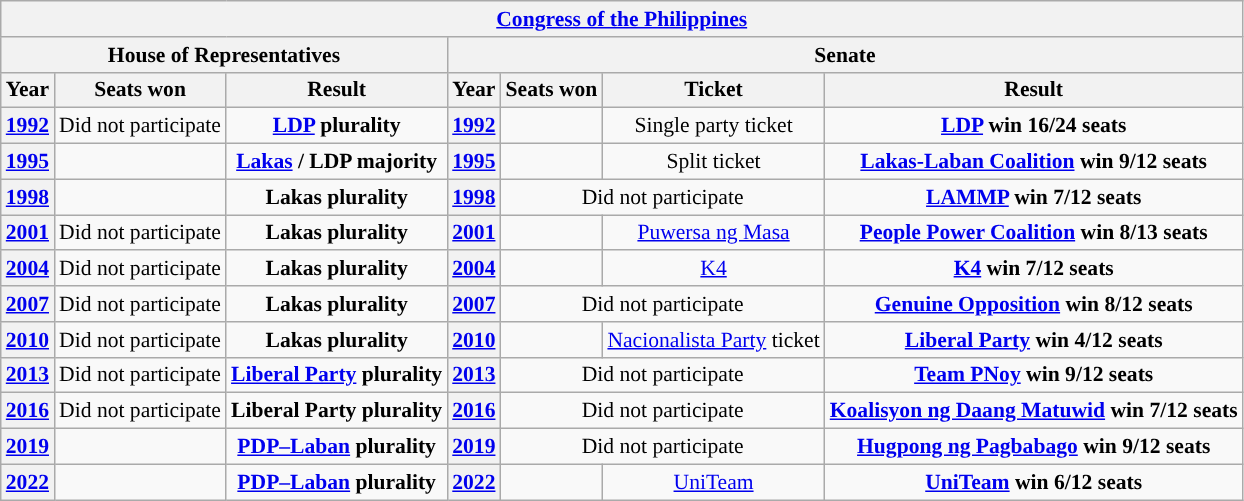<table class="wikitable" style="text-align:center; font-size:90%">
<tr>
<th colspan=7><a href='#'>Congress of the Philippines</a></th>
</tr>
<tr>
<th colspan="3">House of Representatives</th>
<th colspan="4">Senate</th>
</tr>
<tr>
<th>Year</th>
<th>Seats won</th>
<th>Result</th>
<th>Year</th>
<th>Seats won</th>
<th>Ticket</th>
<th>Result</th>
</tr>
<tr>
<th><a href='#'>1992</a></th>
<td>Did not participate</td>
<td><strong><a href='#'>LDP</a> plurality</strong></td>
<th><a href='#'>1992</a></th>
<td></td>
<td>Single party ticket</td>
<td><strong><a href='#'>LDP</a> win 16/24 seats</strong></td>
</tr>
<tr>
<th><a href='#'>1995</a></th>
<td></td>
<td><strong><a href='#'>Lakas</a> / LDP majority</strong></td>
<th><a href='#'>1995</a></th>
<td></td>
<td>Split ticket</td>
<td><strong><a href='#'>Lakas-Laban Coalition</a> win 9/12 seats</strong></td>
</tr>
<tr>
<th><a href='#'>1998</a></th>
<td></td>
<td><strong>Lakas plurality</strong></td>
<th><a href='#'>1998</a></th>
<td colspan=2>Did not participate</td>
<td><strong><a href='#'>LAMMP</a> win 7/12 seats</strong></td>
</tr>
<tr>
<th><a href='#'>2001</a></th>
<td>Did not participate</td>
<td><strong>Lakas plurality</strong></td>
<th><a href='#'>2001</a></th>
<td></td>
<td><a href='#'>Puwersa ng Masa</a></td>
<td><strong><a href='#'>People Power Coalition</a> win 8/13 seats</strong></td>
</tr>
<tr>
<th><a href='#'>2004</a></th>
<td>Did not participate</td>
<td><strong>Lakas plurality</strong></td>
<th><a href='#'>2004</a></th>
<td></td>
<td style="background:"><a href='#'>K4</a></td>
<td style="background:"><strong><a href='#'>K4</a> win 7/12 seats</strong></td>
</tr>
<tr>
<th><a href='#'>2007</a></th>
<td>Did not participate</td>
<td><strong>Lakas plurality</strong></td>
<th><a href='#'>2007</a></th>
<td colspan=2>Did not participate</td>
<td><strong><a href='#'>Genuine Opposition</a> win 8/12 seats</strong></td>
</tr>
<tr>
<th><a href='#'>2010</a></th>
<td>Did not participate</td>
<td><strong>Lakas plurality</strong></td>
<th><a href='#'>2010</a></th>
<td></td>
<td><a href='#'>Nacionalista Party</a> ticket</td>
<td><strong><a href='#'>Liberal Party</a> win 4/12 seats</strong></td>
</tr>
<tr>
<th><a href='#'>2013</a></th>
<td>Did not participate</td>
<td><strong><a href='#'>Liberal Party</a> plurality</strong></td>
<th><a href='#'>2013</a></th>
<td colspan=2>Did not participate</td>
<td><strong><a href='#'>Team PNoy</a> win 9/12 seats</strong></td>
</tr>
<tr>
<th><a href='#'>2016</a></th>
<td>Did not participate</td>
<td><strong>Liberal Party plurality</strong></td>
<th><a href='#'>2016</a></th>
<td colspan=2>Did not participate</td>
<td><strong><a href='#'>Koalisyon ng Daang Matuwid</a> win 7/12 seats</strong></td>
</tr>
<tr>
<th><a href='#'>2019</a></th>
<td></td>
<td><strong><a href='#'>PDP–Laban</a> plurality</strong></td>
<th><a href='#'>2019</a></th>
<td colspan=2>Did not participate</td>
<td><strong><a href='#'>Hugpong ng Pagbabago</a> win 9/12 seats</strong></td>
</tr>
<tr>
<th><a href='#'>2022</a></th>
<td style="text-align:center"></td>
<td><strong><a href='#'>PDP–Laban</a> plurality</strong></td>
<th><a href='#'>2022</a></th>
<td style="text-align:center"></td>
<td style="background:"><a href='#'>UniTeam</a></td>
<td style="background:"><strong><a href='#'>UniTeam</a> win 6/12 seats</strong></td>
</tr>
</table>
